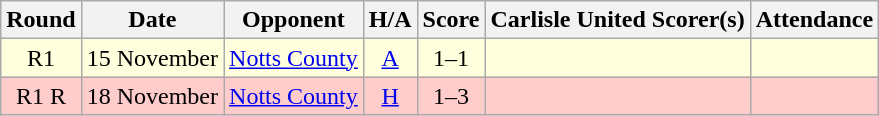<table class="wikitable" style="text-align:center">
<tr>
<th>Round</th>
<th>Date</th>
<th>Opponent</th>
<th>H/A</th>
<th>Score</th>
<th>Carlisle United Scorer(s)</th>
<th>Attendance</th>
</tr>
<tr bgcolor=#ffffdd>
<td>R1</td>
<td align=left>15 November</td>
<td align=left><a href='#'>Notts County</a></td>
<td><a href='#'>A</a></td>
<td>1–1</td>
<td align=left></td>
<td></td>
</tr>
<tr bgcolor=#FFCCCC>
<td>R1 R</td>
<td align=left>18 November</td>
<td align=left><a href='#'>Notts County</a></td>
<td><a href='#'>H</a></td>
<td>1–3</td>
<td align=left></td>
<td></td>
</tr>
</table>
